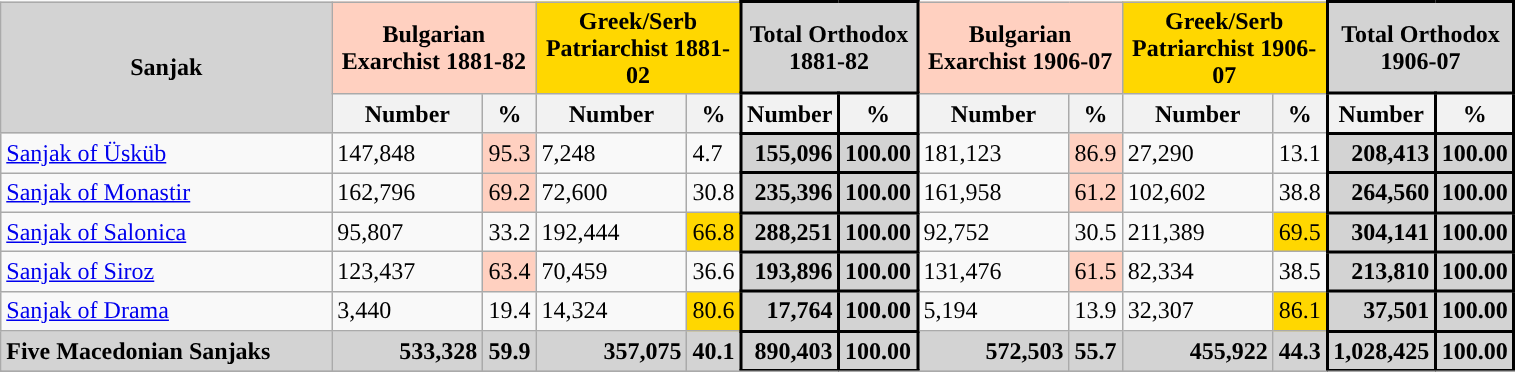<table class="wikitable sortable defaultright col1left"">
<tr>
<th rowspan="2" style="width:160pt;background:#D3D3D3">Sanjak</th>
<th style="text-align:center;  background:#FFD0C0;" colspan="2">Bulgarian<br>Exarchist 1881-82</th>
<th style="text-align:center;  background:#FFD700;" colspan="2">Greek/Serb Patriarchist 1881-02</th>
<th colspan="2" style="border: 2px solid black; background:#D3D3D3;">Total Orthodox 1881-82</th>
<th style="text-align:center; background:#FFD0C0;" colspan="2">Bulgarian<br>Exarchist 1906-07</th>
<th style="text-align:center; background:#FFD700;" colspan="2">Greek/Serb Patriarchist 1906-07</th>
<th colspan="2" style="border: 2px solid black; background:#D3D3D3;">Total Orthodox 1906-07</th>
</tr>
<tr>
<th style="width:70pt;">Number</th>
<th style="width:8pt;">%</th>
<th style="width:70pt;">Number</th>
<th style="width:8pt;">%</th>
<th style="border: 2px solid black;width:10pt;">Number</th>
<th style="border: 2px solid black;width:8pt;">%</th>
<th style="width:70pt;">Number</th>
<th style="width:8pt;">%</th>
<th style="width:70pt;">Number</th>
<th style="width:8pt;">%</th>
<th style="border: 2px solid black;width:10pt;">Number</th>
<th style="border: 2px solid black;width:8pt;">%</th>
</tr>
<tr>
<td><a href='#'>Sanjak of Üsküb</a></td>
<td>147,848</td>
<td style="background:#FFD0C0;">95.3</td>
<td>7,248</td>
<td>4.7</td>
<td style="border: 2px solid black;text-align:right;background:#D3D3D3;"><strong>155,096</strong></td>
<td style="border: 2px solid black;text-align:right;background:#D3D3D3;"><strong>100.00</strong></td>
<td>181,123</td>
<td style="background:#FFD0C0;">86.9</td>
<td>27,290</td>
<td>13.1</td>
<td style="border: 2px solid black;text-align:right;background:#D3D3D3;"><strong>208,413</strong></td>
<td style="border: 2px solid black;text-align:right;background:#D3D3D3;"><strong>100.00</strong></td>
</tr>
<tr>
<td><a href='#'>Sanjak of Monastir</a></td>
<td>162,796</td>
<td style="background:#FFD0C0;">69.2</td>
<td>72,600</td>
<td>30.8</td>
<td style="border: 2px solid black;text-align:right;background:#D3D3D3;"><strong>235,396</strong></td>
<td style="border: 2px solid black;text-align:right;background:#D3D3D3;"><strong>100.00</strong></td>
<td>161,958</td>
<td style="background:#FFD0C0;">61.2</td>
<td>102,602</td>
<td>38.8</td>
<td style="border: 2px solid black;text-align:right;background:#D3D3D3;"><strong>264,560</strong></td>
<td style="border: 2px solid black;text-align:right;background:#D3D3D3;"><strong>100.00</strong></td>
</tr>
<tr>
<td><a href='#'>Sanjak of Salonica</a></td>
<td>95,807</td>
<td>33.2</td>
<td>192,444</td>
<td style="background:#FFD700;">66.8</td>
<td style="border: 2px solid black;text-align:right;background:#D3D3D3;"><strong>288,251</strong></td>
<td style="border: 2px solid black;text-align:right;background:#D3D3D3;"><strong>100.00</strong></td>
<td>92,752</td>
<td>30.5</td>
<td>211,389</td>
<td style="background:#FFD700;">69.5</td>
<td style="border: 2px solid black;text-align:right;background:#D3D3D3;"><strong>304,141</strong></td>
<td style="border: 2px solid black;text-align:right;background:#D3D3D3;"><strong>100.00</strong></td>
</tr>
<tr>
<td><a href='#'>Sanjak of Siroz</a></td>
<td>123,437</td>
<td style="background:#FFD0C0;">63.4</td>
<td>70,459</td>
<td>36.6</td>
<td style="border: 2px solid black;text-align:right;background:#D3D3D3;"><strong>193,896</strong></td>
<td style="border: 2px solid black;text-align:right;background:#D3D3D3;"><strong>100.00</strong></td>
<td>131,476</td>
<td style="background:#FFD0C0;">61.5</td>
<td>82,334</td>
<td>38.5</td>
<td style="border: 2px solid black;text-align:right;background:#D3D3D3;"><strong>213,810</strong></td>
<td style="border: 2px solid black;text-align:right;background:#D3D3D3;"><strong>100.00</strong></td>
</tr>
<tr>
<td><a href='#'>Sanjak of Drama</a></td>
<td>3,440</td>
<td>19.4</td>
<td>14,324</td>
<td style="background:#FFD700;">80.6</td>
<td style="border: 2px solid black;text-align:right;background:#D3D3D3;"><strong>17,764</strong></td>
<td style="border: 2px solid black;text-align:right;background:#D3D3D3;"><strong>100.00</strong></td>
<td>5,194</td>
<td>13.9</td>
<td>32,307</td>
<td style="background:#FFD700;">86.1</td>
<td style="border: 2px solid black;text-align:right;background:#D3D3D3;"><strong>37,501</strong></td>
<td style="border: 2px solid black;text-align:right;background:#D3D3D3;"><strong>100.00</strong></td>
</tr>
<tr>
<th style="text-align:left;background:#D3D3D3;">Five Macedonian Sanjaks</th>
<th style="text-align:right;background:#D3D3D3;">533,328</th>
<th style="text-align:right;background:#D3D3D3;">59.9</th>
<th style="text-align:right;background:#D3D3D3;">357,075</th>
<th style="text-align:right;background:#D3D3D3;">40.1</th>
<th style="border: 2px solid black;text-align:right;background:#D3D3D3;">890,403</th>
<th style="border: 2px solid black;text-align:right;background:#D3D3D3;">100.00</th>
<th style="text-align:right;background:#D3D3D3;">572,503</th>
<th style="text-align:right;background:#D3D3D3;">55.7</th>
<th style="text-align:right;background:#D3D3D3;">455,922</th>
<th style="text-align:right;background:#D3D3D3;">44.3</th>
<th style="border: 2px solid black;text-align:right;background:#D3D3D3;">1,028,425</th>
<th style="border: 2px solid black;text-align:right;background:#D3D3D3;">100.00</th>
</tr>
<tr>
</tr>
</table>
